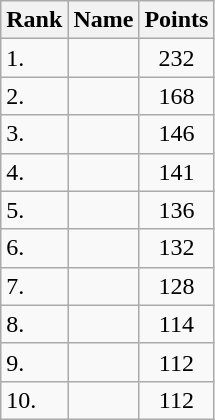<table class="wikitable sortable">
<tr>
<th>Rank</th>
<th>Name</th>
<th>Points</th>
</tr>
<tr>
<td>1.</td>
<td></td>
<td align=center>232</td>
</tr>
<tr>
<td>2.</td>
<td></td>
<td align=center>168</td>
</tr>
<tr>
<td>3.</td>
<td></td>
<td align=center>146</td>
</tr>
<tr>
<td>4.</td>
<td></td>
<td align=center>141</td>
</tr>
<tr>
<td>5.</td>
<td></td>
<td align=center>136</td>
</tr>
<tr>
<td>6.</td>
<td></td>
<td align=center>132</td>
</tr>
<tr>
<td>7.</td>
<td></td>
<td align=center>128</td>
</tr>
<tr>
<td>8.</td>
<td></td>
<td align=center>114</td>
</tr>
<tr>
<td>9.</td>
<td></td>
<td align=center>112</td>
</tr>
<tr>
<td>10.</td>
<td></td>
<td align=center>112</td>
</tr>
</table>
